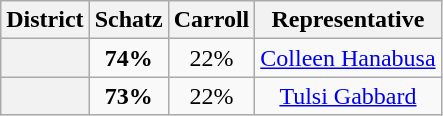<table class=wikitable>
<tr>
<th>District</th>
<th>Schatz</th>
<th>Carroll</th>
<th>Representative</th>
</tr>
<tr align=center>
<th></th>
<td><strong>74%</strong></td>
<td>22%</td>
<td><a href='#'>Colleen Hanabusa</a></td>
</tr>
<tr align=center>
<th></th>
<td><strong>73%</strong></td>
<td>22%</td>
<td><a href='#'>Tulsi Gabbard</a></td>
</tr>
</table>
